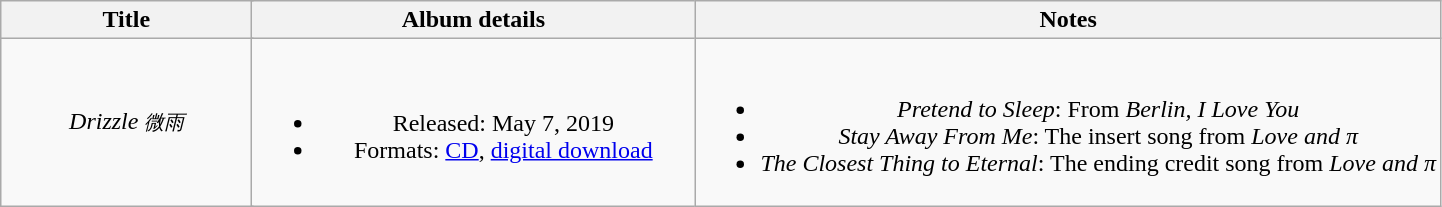<table class="wikitable plainrowheaders" style="text-align:center;">
<tr>
<th colspan="2" style="width:10em;">Title</th>
<th colspan="2" style="width:18em;">Album details</th>
<th colspan="2" style="width:10em;">Notes</th>
</tr>
<tr>
<td colspan="2"><em>Drizzle <small>微雨</small></em></td>
<td colspan="2"><br><ul><li>Released: May 7, 2019</li><li>Formats: <a href='#'>CD</a>, <a href='#'>digital download</a></li></ul></td>
<td colspan="2"><br><ul><li><em>Pretend to Sleep</em>: From <em>Berlin, I Love You</em></li><li><em>Stay Away From Me</em>: The insert song from <em>Love and π</em></li><li><em>The Closest Thing to Eternal</em>: The ending credit song from <em>Love and π</em></li></ul></td>
</tr>
</table>
